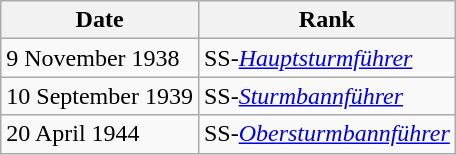<table class="wikitable float-right">
<tr>
<th>Date</th>
<th>Rank</th>
</tr>
<tr>
<td>9 November 1938</td>
<td>SS-<em><a href='#'>Hauptsturmführer</a></em></td>
</tr>
<tr>
<td>10 September 1939</td>
<td>SS-<em><a href='#'>Sturmbannführer</a></em></td>
</tr>
<tr>
<td>20 April 1944</td>
<td>SS-<em><a href='#'>Obersturmbannführer</a></em></td>
</tr>
</table>
